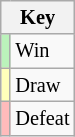<table class="wikitable" style="font-size: 85%">
<tr>
<th colspan="2">Key</th>
</tr>
<tr>
<td bgcolor=#BBF3BB></td>
<td>Win</td>
</tr>
<tr>
<td bgcolor=#FFFFBB></td>
<td>Draw</td>
</tr>
<tr>
<td bgcolor=#FFBBBB></td>
<td>Defeat</td>
</tr>
</table>
